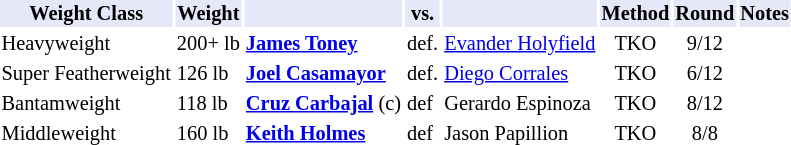<table class="toccolours" style="font-size: 85%;">
<tr>
<th style="background:#e6e8fa; color:#000; text-align:center;">Weight Class</th>
<th style="background:#e6e8fa; color:#000; text-align:center;">Weight</th>
<th style="background:#e6e8fa; color:#000; text-align:center;"></th>
<th style="background:#e6e8fa; color:#000; text-align:center;">vs.</th>
<th style="background:#e6e8fa; color:#000; text-align:center;"></th>
<th style="background:#e6e8fa; color:#000; text-align:center;">Method</th>
<th style="background:#e6e8fa; color:#000; text-align:center;">Round</th>
<th style="background:#e6e8fa; color:#000; text-align:center;">Notes</th>
</tr>
<tr>
<td>Heavyweight</td>
<td>200+ lb</td>
<td><strong><a href='#'>James Toney</a></strong></td>
<td>def.</td>
<td><a href='#'>Evander Holyfield</a></td>
<td align=center>TKO</td>
<td align=center>9/12</td>
</tr>
<tr>
<td>Super Featherweight</td>
<td>126 lb</td>
<td><strong><a href='#'>Joel Casamayor</a></strong></td>
<td>def.</td>
<td><a href='#'>Diego Corrales</a></td>
<td align=center>TKO</td>
<td align=center>6/12</td>
<td></td>
</tr>
<tr>
<td>Bantamweight</td>
<td>118 lb</td>
<td><strong><a href='#'>Cruz Carbajal</a></strong> (c)</td>
<td>def</td>
<td>Gerardo Espinoza</td>
<td align=center>TKO</td>
<td align=center>8/12</td>
<td></td>
</tr>
<tr>
<td>Middleweight</td>
<td>160 lb</td>
<td><strong><a href='#'>Keith Holmes</a></strong></td>
<td>def</td>
<td>Jason Papillion</td>
<td align=center>TKO</td>
<td align=center>8/8</td>
</tr>
</table>
